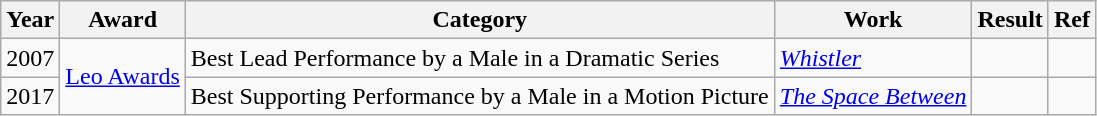<table class="wikitable">
<tr>
<th>Year</th>
<th>Award</th>
<th>Category</th>
<th>Work</th>
<th>Result</th>
<th>Ref</th>
</tr>
<tr>
<td>2007</td>
<td rowspan=2><a href='#'>Leo Awards</a></td>
<td>Best Lead Performance by a Male in a Dramatic Series</td>
<td><em><a href='#'>Whistler</a></em></td>
<td></td>
<td></td>
</tr>
<tr>
<td>2017</td>
<td>Best Supporting Performance by a Male in a Motion Picture</td>
<td><em><a href='#'>The Space Between</a></em></td>
<td></td>
<td></td>
</tr>
</table>
